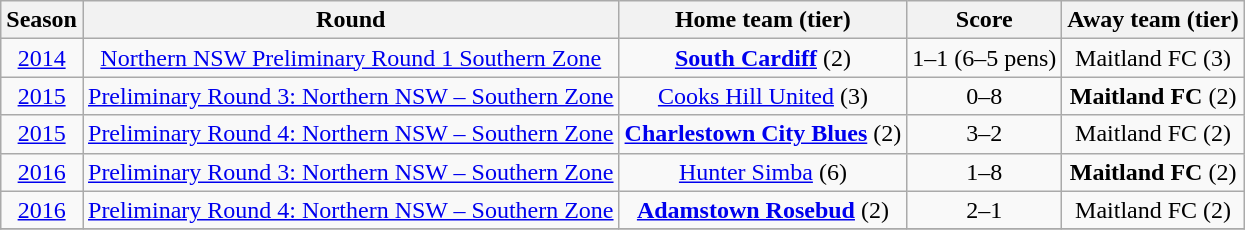<table class="wikitable" style="text-align:center">
<tr>
<th>Season</th>
<th>Round</th>
<th>Home team (tier)</th>
<th>Score</th>
<th>Away team (tier)</th>
</tr>
<tr>
<td><a href='#'>2014</a></td>
<td><a href='#'>Northern NSW Preliminary Round 1 Southern Zone</a></td>
<td><strong><a href='#'>South Cardiff</a></strong> (2)</td>
<td>1–1 (6–5 pens)</td>
<td>Maitland FC (3)</td>
</tr>
<tr>
<td><a href='#'>2015</a></td>
<td><a href='#'>Preliminary Round 3: Northern NSW – Southern Zone</a></td>
<td><a href='#'>Cooks Hill United</a> (3)</td>
<td>0–8</td>
<td><strong>Maitland FC</strong> (2)</td>
</tr>
<tr>
<td><a href='#'>2015</a></td>
<td><a href='#'>Preliminary Round 4: Northern NSW – Southern Zone</a></td>
<td><strong><a href='#'>Charlestown City Blues</a></strong> (2)</td>
<td>3–2</td>
<td>Maitland FC (2)</td>
</tr>
<tr>
<td><a href='#'>2016</a></td>
<td><a href='#'>Preliminary Round 3: Northern NSW – Southern Zone</a></td>
<td><a href='#'>Hunter Simba</a> (6)</td>
<td>1–8</td>
<td><strong>Maitland FC</strong> (2)</td>
</tr>
<tr>
<td><a href='#'>2016</a></td>
<td><a href='#'>Preliminary Round 4: Northern NSW – Southern Zone</a></td>
<td><strong><a href='#'>Adamstown Rosebud</a></strong> (2)</td>
<td>2–1</td>
<td>Maitland FC (2)</td>
</tr>
<tr>
</tr>
</table>
